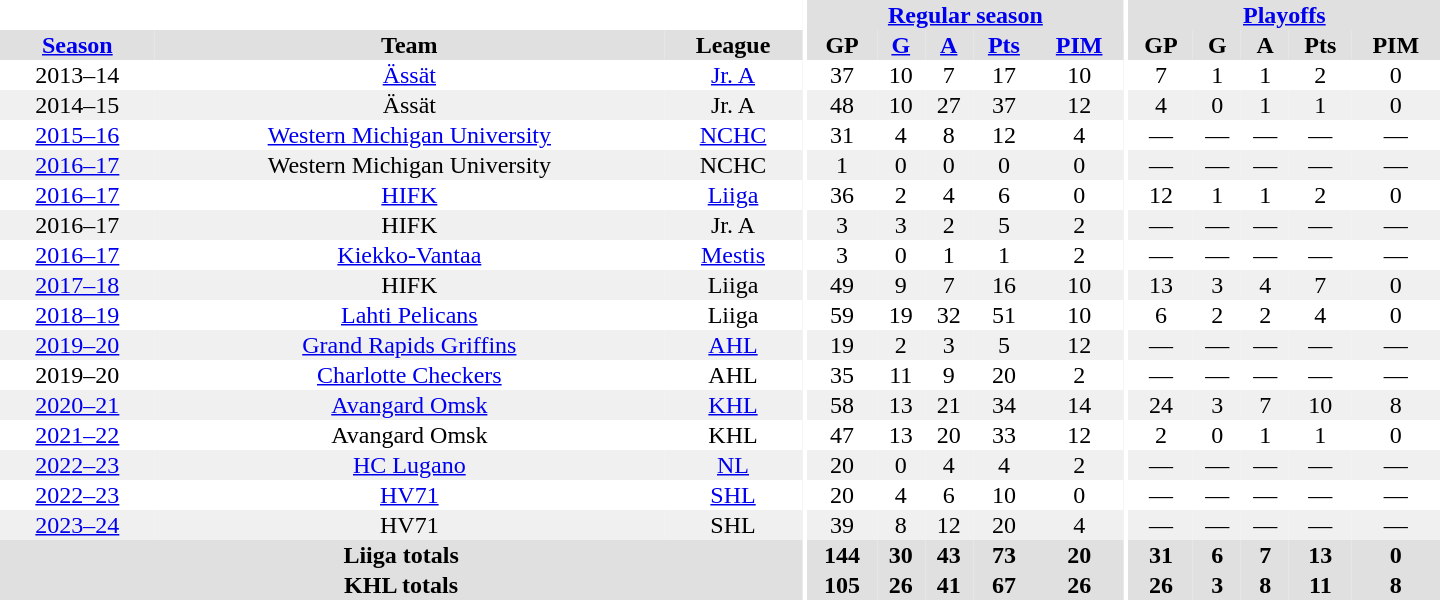<table border="0" cellpadding="1" cellspacing="0" style="text-align:center; width:60em">
<tr bgcolor="#e0e0e0">
<th colspan="3" bgcolor="#ffffff"></th>
<th rowspan="100" bgcolor="#ffffff"></th>
<th colspan="5"><a href='#'>Regular season</a></th>
<th rowspan="100" bgcolor="#ffffff"></th>
<th colspan="5"><a href='#'>Playoffs</a></th>
</tr>
<tr bgcolor="#e0e0e0">
<th><a href='#'>Season</a></th>
<th>Team</th>
<th>League</th>
<th>GP</th>
<th><a href='#'>G</a></th>
<th><a href='#'>A</a></th>
<th><a href='#'>Pts</a></th>
<th><a href='#'>PIM</a></th>
<th>GP</th>
<th>G</th>
<th>A</th>
<th>Pts</th>
<th>PIM</th>
</tr>
<tr>
<td>2013–14</td>
<td><a href='#'>Ässät</a></td>
<td><a href='#'>Jr. A</a></td>
<td>37</td>
<td>10</td>
<td>7</td>
<td>17</td>
<td>10</td>
<td>7</td>
<td>1</td>
<td>1</td>
<td>2</td>
<td>0</td>
</tr>
<tr bgcolor="#f0f0f0">
<td>2014–15</td>
<td>Ässät</td>
<td>Jr. A</td>
<td>48</td>
<td>10</td>
<td>27</td>
<td>37</td>
<td>12</td>
<td>4</td>
<td>0</td>
<td>1</td>
<td>1</td>
<td>0</td>
</tr>
<tr>
<td><a href='#'>2015–16</a></td>
<td><a href='#'>Western Michigan University</a></td>
<td><a href='#'>NCHC</a></td>
<td>31</td>
<td>4</td>
<td>8</td>
<td>12</td>
<td>4</td>
<td>—</td>
<td>—</td>
<td>—</td>
<td>—</td>
<td>—</td>
</tr>
<tr bgcolor="#f0f0f0">
<td><a href='#'>2016–17</a></td>
<td>Western Michigan University</td>
<td>NCHC</td>
<td>1</td>
<td>0</td>
<td>0</td>
<td>0</td>
<td>0</td>
<td>—</td>
<td>—</td>
<td>—</td>
<td>—</td>
<td>—</td>
</tr>
<tr>
<td><a href='#'>2016–17</a></td>
<td><a href='#'>HIFK</a></td>
<td><a href='#'>Liiga</a></td>
<td>36</td>
<td>2</td>
<td>4</td>
<td>6</td>
<td>0</td>
<td>12</td>
<td>1</td>
<td>1</td>
<td>2</td>
<td>0</td>
</tr>
<tr bgcolor="#f0f0f0">
<td>2016–17</td>
<td>HIFK</td>
<td>Jr. A</td>
<td>3</td>
<td>3</td>
<td>2</td>
<td>5</td>
<td>2</td>
<td>—</td>
<td>—</td>
<td>—</td>
<td>—</td>
<td>—</td>
</tr>
<tr>
<td><a href='#'>2016–17</a></td>
<td><a href='#'>Kiekko-Vantaa</a></td>
<td><a href='#'>Mestis</a></td>
<td>3</td>
<td>0</td>
<td>1</td>
<td>1</td>
<td>2</td>
<td>—</td>
<td>—</td>
<td>—</td>
<td>—</td>
<td>—</td>
</tr>
<tr bgcolor="#f0f0f0">
<td><a href='#'>2017–18</a></td>
<td>HIFK</td>
<td>Liiga</td>
<td>49</td>
<td>9</td>
<td>7</td>
<td>16</td>
<td>10</td>
<td>13</td>
<td>3</td>
<td>4</td>
<td>7</td>
<td>0</td>
</tr>
<tr>
<td><a href='#'>2018–19</a></td>
<td><a href='#'>Lahti Pelicans</a></td>
<td>Liiga</td>
<td>59</td>
<td>19</td>
<td>32</td>
<td>51</td>
<td>10</td>
<td>6</td>
<td>2</td>
<td>2</td>
<td>4</td>
<td>0</td>
</tr>
<tr bgcolor="#f0f0f0">
<td><a href='#'>2019–20</a></td>
<td><a href='#'>Grand Rapids Griffins</a></td>
<td><a href='#'>AHL</a></td>
<td>19</td>
<td>2</td>
<td>3</td>
<td>5</td>
<td>12</td>
<td>—</td>
<td>—</td>
<td>—</td>
<td>—</td>
<td>—</td>
</tr>
<tr>
<td>2019–20</td>
<td><a href='#'>Charlotte Checkers</a></td>
<td>AHL</td>
<td>35</td>
<td>11</td>
<td>9</td>
<td>20</td>
<td>2</td>
<td>—</td>
<td>—</td>
<td>—</td>
<td>—</td>
<td>—</td>
</tr>
<tr bgcolor="#f0f0f0">
<td><a href='#'>2020–21</a></td>
<td><a href='#'>Avangard Omsk</a></td>
<td><a href='#'>KHL</a></td>
<td>58</td>
<td>13</td>
<td>21</td>
<td>34</td>
<td>14</td>
<td>24</td>
<td>3</td>
<td>7</td>
<td>10</td>
<td>8</td>
</tr>
<tr>
<td><a href='#'>2021–22</a></td>
<td>Avangard Omsk</td>
<td>KHL</td>
<td>47</td>
<td>13</td>
<td>20</td>
<td>33</td>
<td>12</td>
<td>2</td>
<td>0</td>
<td>1</td>
<td>1</td>
<td>0</td>
</tr>
<tr bgcolor="#f0f0f0">
<td><a href='#'>2022–23</a></td>
<td><a href='#'>HC Lugano</a></td>
<td><a href='#'>NL</a></td>
<td>20</td>
<td>0</td>
<td>4</td>
<td>4</td>
<td>2</td>
<td>—</td>
<td>—</td>
<td>—</td>
<td>—</td>
<td>—</td>
</tr>
<tr>
<td><a href='#'>2022–23</a></td>
<td><a href='#'>HV71</a></td>
<td><a href='#'>SHL</a></td>
<td>20</td>
<td>4</td>
<td>6</td>
<td>10</td>
<td>0</td>
<td>—</td>
<td>—</td>
<td>—</td>
<td>—</td>
<td>—</td>
</tr>
<tr bgcolor="#f0f0f0">
<td><a href='#'>2023–24</a></td>
<td>HV71</td>
<td>SHL</td>
<td>39</td>
<td>8</td>
<td>12</td>
<td>20</td>
<td>4</td>
<td>—</td>
<td>—</td>
<td>—</td>
<td>—</td>
<td>—</td>
</tr>
<tr bgcolor="#e0e0e0">
<th colspan="3">Liiga totals</th>
<th>144</th>
<th>30</th>
<th>43</th>
<th>73</th>
<th>20</th>
<th>31</th>
<th>6</th>
<th>7</th>
<th>13</th>
<th>0</th>
</tr>
<tr bgcolor="#e0e0e0">
<th colspan="3">KHL totals</th>
<th>105</th>
<th>26</th>
<th>41</th>
<th>67</th>
<th>26</th>
<th>26</th>
<th>3</th>
<th>8</th>
<th>11</th>
<th>8</th>
</tr>
</table>
